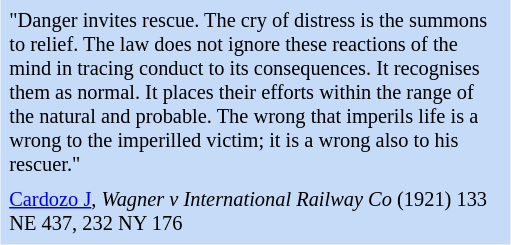<table class="toccolours" style="float: right; margin-left: 1em; margin-right: 2em; font-size: 85%; background:#c6dbf7; color:black; width:25em; max-width: 34%;" cellspacing="5">
<tr>
<td style="text-align: left;">"Danger invites rescue. The cry of distress is the summons to relief. The law does not ignore these reactions of the mind in tracing conduct to its consequences. It recognises them as normal. It places their efforts within the range of the natural and probable. The wrong that imperils life is a wrong to the imperilled victim; it is a wrong also to his rescuer."</td>
</tr>
<tr>
<td style="text-align: left;"><a href='#'>Cardozo J</a>, <em>Wagner v International Railway Co</em> (1921) 133 NE 437, 232 NY 176</td>
</tr>
</table>
